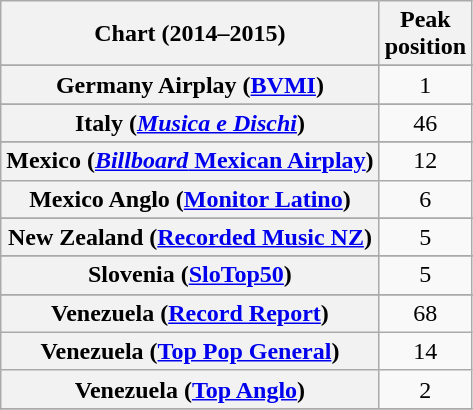<table class="wikitable plainrowheaders sortable" style="text-align:center">
<tr>
<th scope="col">Chart (2014–2015)</th>
<th scope="col">Peak<br>position</th>
</tr>
<tr>
</tr>
<tr>
</tr>
<tr>
</tr>
<tr>
</tr>
<tr>
</tr>
<tr>
</tr>
<tr>
</tr>
<tr>
</tr>
<tr>
</tr>
<tr>
</tr>
<tr>
</tr>
<tr>
</tr>
<tr>
</tr>
<tr>
</tr>
<tr>
</tr>
<tr>
<th scope="row">Germany Airplay (<a href='#'>BVMI</a>)</th>
<td>1</td>
</tr>
<tr>
</tr>
<tr>
</tr>
<tr>
</tr>
<tr>
<th scope="row">Italy (<em><a href='#'>Musica e Dischi</a></em>)</th>
<td>46</td>
</tr>
<tr>
</tr>
<tr>
<th scope=row>Mexico (<a href='#'><em>Billboard</em> Mexican Airplay</a>)</th>
<td align=center>12</td>
</tr>
<tr>
<th scope=row>Mexico Anglo (<a href='#'>Monitor Latino</a>)</th>
<td align=center>6</td>
</tr>
<tr>
</tr>
<tr>
</tr>
<tr>
<th scope=row>New Zealand (<a href='#'>Recorded Music NZ</a>)</th>
<td align=center>5</td>
</tr>
<tr>
</tr>
<tr>
</tr>
<tr>
</tr>
<tr>
</tr>
<tr>
</tr>
<tr>
<th scope="row">Slovenia (<a href='#'>SloTop50</a>)</th>
<td align=center>5</td>
</tr>
<tr>
</tr>
<tr>
</tr>
<tr>
</tr>
<tr>
</tr>
<tr>
</tr>
<tr>
</tr>
<tr>
</tr>
<tr>
</tr>
<tr>
</tr>
<tr>
</tr>
<tr>
</tr>
<tr>
</tr>
<tr>
<th scope=row>Venezuela (<a href='#'>Record Report</a>)</th>
<td align=center>68</td>
</tr>
<tr>
<th scope=row>Venezuela (<a href='#'>Top Pop General</a>)</th>
<td align=center>14</td>
</tr>
<tr>
<th scope=row>Venezuela (<a href='#'>Top Anglo</a>)</th>
<td align=center>2</td>
</tr>
<tr>
</tr>
</table>
